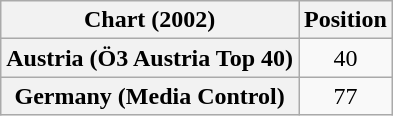<table class="wikitable sortable plainrowheaders" style="text-align:center">
<tr>
<th scope="col">Chart (2002)</th>
<th scope="col">Position</th>
</tr>
<tr>
<th scope="row">Austria (Ö3 Austria Top 40)</th>
<td>40</td>
</tr>
<tr>
<th scope="row">Germany (Media Control)</th>
<td>77</td>
</tr>
</table>
